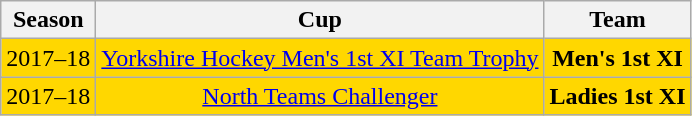<table class="wikitable" style="text-align: center;">
<tr>
<th>Season</th>
<th>Cup</th>
<th>Team</th>
</tr>
<tr style="background:gold;">
<td>2017–18</td>
<td><a href='#'>Yorkshire Hockey Men's 1st XI Team Trophy</a></td>
<td><strong>Men's 1st XI</strong></td>
</tr>
<tr style="background:gold;">
<td>2017–18</td>
<td><a href='#'>North Teams Challenger</a></td>
<td><strong>Ladies 1st XI</strong></td>
</tr>
</table>
